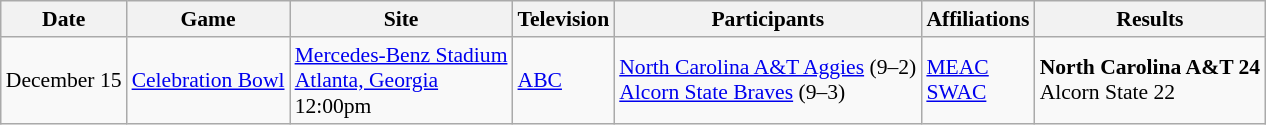<table class="wikitable" style="font-size:90%;">
<tr>
<th>Date</th>
<th>Game</th>
<th>Site</th>
<th>Television</th>
<th>Participants</th>
<th>Affiliations</th>
<th>Results</th>
</tr>
<tr>
<td>December 15</td>
<td><a href='#'>Celebration Bowl</a></td>
<td><a href='#'>Mercedes-Benz Stadium</a><br><a href='#'>Atlanta, Georgia</a><br>12:00pm</td>
<td><a href='#'>ABC</a></td>
<td><a href='#'>North Carolina A&T Aggies</a> (9–2)<br><a href='#'>Alcorn State Braves</a> (9–3)</td>
<td><a href='#'>MEAC</a><br><a href='#'>SWAC</a></td>
<td><strong>North Carolina A&T 24</strong><br>Alcorn State 22</td>
</tr>
</table>
